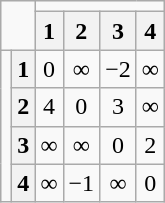<table class=wikitable style="float:left; margin:10px; text-align:center;">
<tr>
<td colspan="2" rowspan="2"></td>
<td colspan="4"></td>
</tr>
<tr>
<th>1</th>
<th>2</th>
<th>3</th>
<th>4</th>
</tr>
<tr>
<td rowspan="4"></td>
<th>1</th>
<td>0</td>
<td>∞</td>
<td>−2</td>
<td>∞</td>
</tr>
<tr>
<th>2</th>
<td>4</td>
<td>0</td>
<td>3</td>
<td>∞</td>
</tr>
<tr>
<th>3</th>
<td>∞</td>
<td>∞</td>
<td>0</td>
<td>2</td>
</tr>
<tr>
<th>4</th>
<td>∞</td>
<td>−1</td>
<td>∞</td>
<td>0</td>
</tr>
</table>
